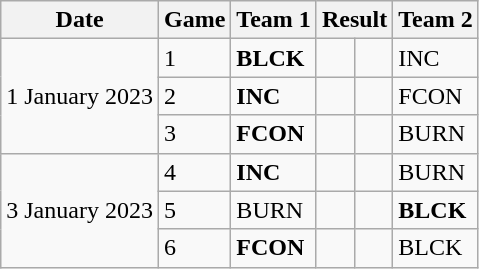<table class="wikitable">
<tr>
<th>Date</th>
<th>Game</th>
<th>Team 1</th>
<th colspan="2">Result</th>
<th>Team 2</th>
</tr>
<tr>
<td rowspan="3">1 January 2023</td>
<td>1</td>
<td><strong> BLCK</strong></td>
<td></td>
<td></td>
<td> INC</td>
</tr>
<tr>
<td>2</td>
<td> <strong>INC</strong></td>
<td></td>
<td></td>
<td> FCON</td>
</tr>
<tr>
<td>3</td>
<td><strong> FCON</strong></td>
<td></td>
<td></td>
<td> BURN</td>
</tr>
<tr>
<td rowspan="3">3 January 2023</td>
<td>4</td>
<td><strong> INC</strong></td>
<td></td>
<td></td>
<td> BURN</td>
</tr>
<tr>
<td>5</td>
<td> BURN</td>
<td></td>
<td></td>
<td><strong> BLCK</strong></td>
</tr>
<tr>
<td>6</td>
<td><strong> FCON</strong></td>
<td></td>
<td></td>
<td> BLCK</td>
</tr>
</table>
